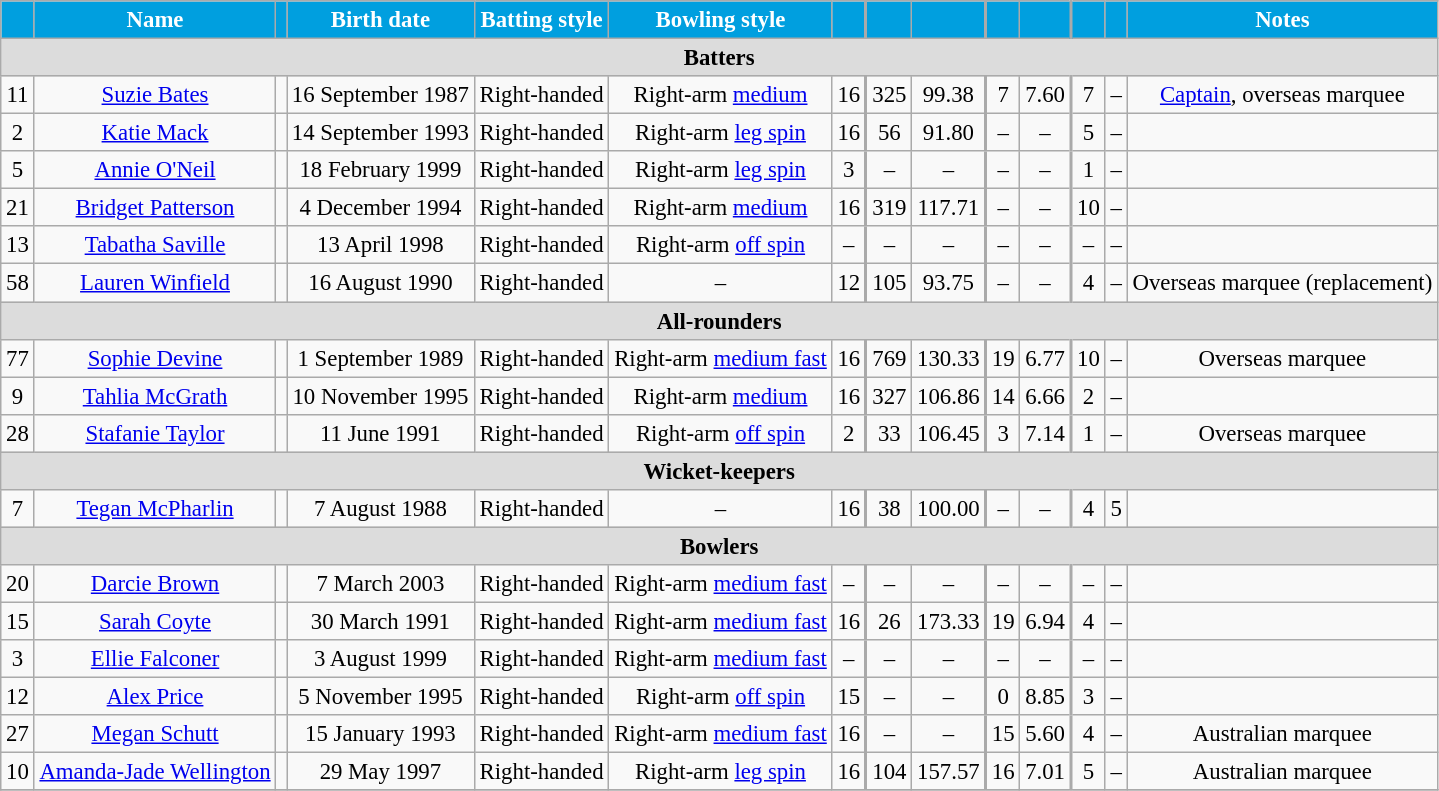<table class="wikitable" style="font-size:95%;">
<tr>
<th style="background:#009FDF; color:white;"></th>
<th style="background:#009FDF; color:white;">Name</th>
<th style="background:#009FDF; color:white;"></th>
<th style="background:#009FDF; color:white;">Birth date</th>
<th style="background:#009FDF; color:white;">Batting style</th>
<th style="background:#009FDF; color:white;">Bowling style</th>
<th style="background:#009FDF; color:white;"></th>
<th style="background:#009FDF; color:white; border-left-width: 2px;"></th>
<th style="background:#009FDF; color:white;"></th>
<th style="background:#009FDF; color:white; border-left-width: 2px;"></th>
<th style="background:#009FDF; color:white;"></th>
<th style="background:#009FDF; color:white; border-left-width: 2px;"></th>
<th style="background:#009FDF; color:white;"></th>
<th style="background: #009FDF; color:white;">Notes</th>
</tr>
<tr>
<th colspan="14" style="background: #DCDCDC" align="center">Batters</th>
</tr>
<tr align="center">
<td>11</td>
<td><a href='#'>Suzie Bates</a></td>
<td></td>
<td>16 September 1987</td>
<td>Right-handed</td>
<td>Right-arm <a href='#'>medium</a></td>
<td>16</td>
<td style="border-left-width: 2px">325</td>
<td>99.38</td>
<td style="border-left-width: 2px">7</td>
<td>7.60</td>
<td style="border-left-width: 2px">7</td>
<td>–</td>
<td><a href='#'>Captain</a>, overseas marquee</td>
</tr>
<tr align="center">
<td>2</td>
<td><a href='#'>Katie Mack</a></td>
<td></td>
<td>14 September 1993</td>
<td>Right-handed</td>
<td>Right-arm <a href='#'>leg spin</a></td>
<td>16</td>
<td style="border-left-width: 2px">56</td>
<td>91.80</td>
<td style="border-left-width: 2px">–</td>
<td>–</td>
<td style="border-left-width: 2px">5</td>
<td>–</td>
<td></td>
</tr>
<tr align="center">
<td>5</td>
<td><a href='#'>Annie O'Neil</a></td>
<td></td>
<td>18 February 1999</td>
<td>Right-handed</td>
<td>Right-arm <a href='#'>leg spin</a></td>
<td>3</td>
<td style="border-left-width: 2px">–</td>
<td>–</td>
<td style="border-left-width: 2px">–</td>
<td>–</td>
<td style="border-left-width: 2px">1</td>
<td>–</td>
<td></td>
</tr>
<tr align="center">
<td>21</td>
<td><a href='#'>Bridget Patterson</a></td>
<td></td>
<td>4 December 1994</td>
<td>Right-handed</td>
<td>Right-arm <a href='#'>medium</a></td>
<td>16</td>
<td style="border-left-width: 2px">319</td>
<td>117.71</td>
<td style="border-left-width: 2px">–</td>
<td>–</td>
<td style="border-left-width: 2px">10</td>
<td>–</td>
<td></td>
</tr>
<tr align="center">
<td>13</td>
<td><a href='#'>Tabatha Saville</a></td>
<td></td>
<td>13 April 1998</td>
<td>Right-handed</td>
<td>Right-arm <a href='#'>off spin</a></td>
<td>–</td>
<td style="border-left-width: 2px">–</td>
<td>–</td>
<td style="border-left-width: 2px">–</td>
<td>–</td>
<td style="border-left-width: 2px">–</td>
<td>–</td>
<td></td>
</tr>
<tr align="center">
<td>58</td>
<td><a href='#'>Lauren Winfield</a></td>
<td></td>
<td>16 August 1990</td>
<td>Right-handed</td>
<td>–</td>
<td>12</td>
<td style="border-left-width: 2px">105</td>
<td>93.75</td>
<td style="border-left-width: 2px">–</td>
<td>–</td>
<td style="border-left-width: 2px">4</td>
<td>–</td>
<td>Overseas marquee (replacement)</td>
</tr>
<tr>
<th colspan="14" style="background: #DCDCDC" align="center">All-rounders</th>
</tr>
<tr align="center">
<td>77</td>
<td><a href='#'>Sophie Devine</a></td>
<td></td>
<td>1 September 1989</td>
<td>Right-handed</td>
<td>Right-arm <a href='#'>medium fast</a></td>
<td>16</td>
<td style="border-left-width: 2px">769</td>
<td>130.33</td>
<td style="border-left-width: 2px">19</td>
<td>6.77</td>
<td style="border-left-width: 2px">10</td>
<td>–</td>
<td>Overseas marquee</td>
</tr>
<tr align="center">
<td>9</td>
<td><a href='#'>Tahlia McGrath</a></td>
<td></td>
<td>10 November 1995</td>
<td>Right-handed</td>
<td>Right-arm <a href='#'>medium</a></td>
<td>16</td>
<td style="border-left-width: 2px">327</td>
<td>106.86</td>
<td style="border-left-width: 2px">14</td>
<td>6.66</td>
<td style="border-left-width: 2px">2</td>
<td>–</td>
<td></td>
</tr>
<tr align="center">
<td>28</td>
<td><a href='#'>Stafanie Taylor</a></td>
<td></td>
<td>11 June 1991</td>
<td>Right-handed</td>
<td>Right-arm <a href='#'>off spin</a></td>
<td>2</td>
<td style="border-left-width: 2px">33</td>
<td>106.45</td>
<td style="border-left-width: 2px">3</td>
<td>7.14</td>
<td style="border-left-width: 2px">1</td>
<td>–</td>
<td>Overseas marquee</td>
</tr>
<tr>
<th colspan="14" style="background: #DCDCDC" align="center">Wicket-keepers</th>
</tr>
<tr align="center">
<td>7</td>
<td><a href='#'>Tegan McPharlin</a></td>
<td></td>
<td>7 August 1988</td>
<td>Right-handed</td>
<td>–</td>
<td>16</td>
<td style="border-left-width: 2px">38</td>
<td>100.00</td>
<td style="border-left-width: 2px">–</td>
<td>–</td>
<td style="border-left-width: 2px">4</td>
<td>5</td>
<td></td>
</tr>
<tr>
<th colspan="14" style="background: #DCDCDC" align="center">Bowlers</th>
</tr>
<tr align="center">
<td>20</td>
<td><a href='#'>Darcie Brown</a></td>
<td></td>
<td>7 March 2003</td>
<td>Right-handed</td>
<td>Right-arm <a href='#'>medium fast</a></td>
<td>–</td>
<td style="border-left-width: 2px">–</td>
<td>–</td>
<td style="border-left-width: 2px">–</td>
<td>–</td>
<td style="border-left-width: 2px">–</td>
<td>–</td>
<td></td>
</tr>
<tr align="center">
<td>15</td>
<td><a href='#'>Sarah Coyte</a></td>
<td></td>
<td>30 March 1991</td>
<td>Right-handed</td>
<td>Right-arm <a href='#'>medium fast</a></td>
<td>16</td>
<td style="border-left-width: 2px">26</td>
<td>173.33</td>
<td style="border-left-width: 2px">19</td>
<td>6.94</td>
<td style="border-left-width: 2px">4</td>
<td>–</td>
<td></td>
</tr>
<tr align="center">
<td>3</td>
<td><a href='#'>Ellie Falconer</a></td>
<td></td>
<td>3 August 1999</td>
<td>Right-handed</td>
<td>Right-arm <a href='#'>medium fast</a></td>
<td>–</td>
<td style="border-left-width: 2px">–</td>
<td>–</td>
<td style="border-left-width: 2px">–</td>
<td>–</td>
<td style="border-left-width: 2px">–</td>
<td>–</td>
<td></td>
</tr>
<tr align="center">
<td>12</td>
<td><a href='#'>Alex Price</a></td>
<td></td>
<td>5 November 1995</td>
<td>Right-handed</td>
<td>Right-arm <a href='#'>off spin</a></td>
<td>15</td>
<td style="border-left-width: 2px">–</td>
<td>–</td>
<td style="border-left-width: 2px">0</td>
<td>8.85</td>
<td style="border-left-width: 2px">3</td>
<td>–</td>
<td></td>
</tr>
<tr align="center">
<td>27</td>
<td><a href='#'>Megan Schutt</a></td>
<td></td>
<td>15 January 1993</td>
<td>Right-handed</td>
<td>Right-arm <a href='#'>medium fast</a></td>
<td>16</td>
<td style="border-left-width: 2px">–</td>
<td>–</td>
<td style="border-left-width: 2px">15</td>
<td>5.60</td>
<td style="border-left-width: 2px">4</td>
<td>–</td>
<td>Australian marquee</td>
</tr>
<tr align="center">
<td>10</td>
<td><a href='#'>Amanda-Jade Wellington</a></td>
<td></td>
<td>29 May 1997</td>
<td>Right-handed</td>
<td>Right-arm <a href='#'>leg spin</a></td>
<td>16</td>
<td style="border-left-width: 2px">104</td>
<td>157.57</td>
<td style="border-left-width: 2px">16</td>
<td>7.01</td>
<td style="border-left-width: 2px">5</td>
<td>–</td>
<td>Australian marquee</td>
</tr>
<tr>
</tr>
</table>
